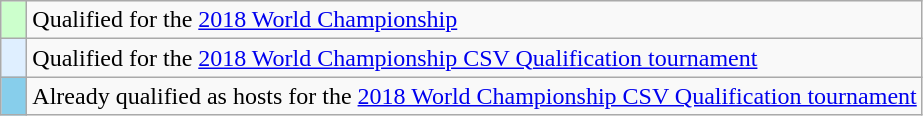<table class="wikitable" style="text-align:left">
<tr>
<td width=10px bgcolor=#ccffcc></td>
<td>Qualified for the <a href='#'>2018 World Championship</a></td>
</tr>
<tr>
<td width=10px bgcolor=#dfefff></td>
<td>Qualified for the <a href='#'>2018 World Championship CSV Qualification tournament</a></td>
</tr>
<tr>
<td width=10px bgcolor=#87ceeb></td>
<td>Already qualified as hosts for the <a href='#'>2018 World Championship CSV Qualification tournament</a></td>
</tr>
</table>
